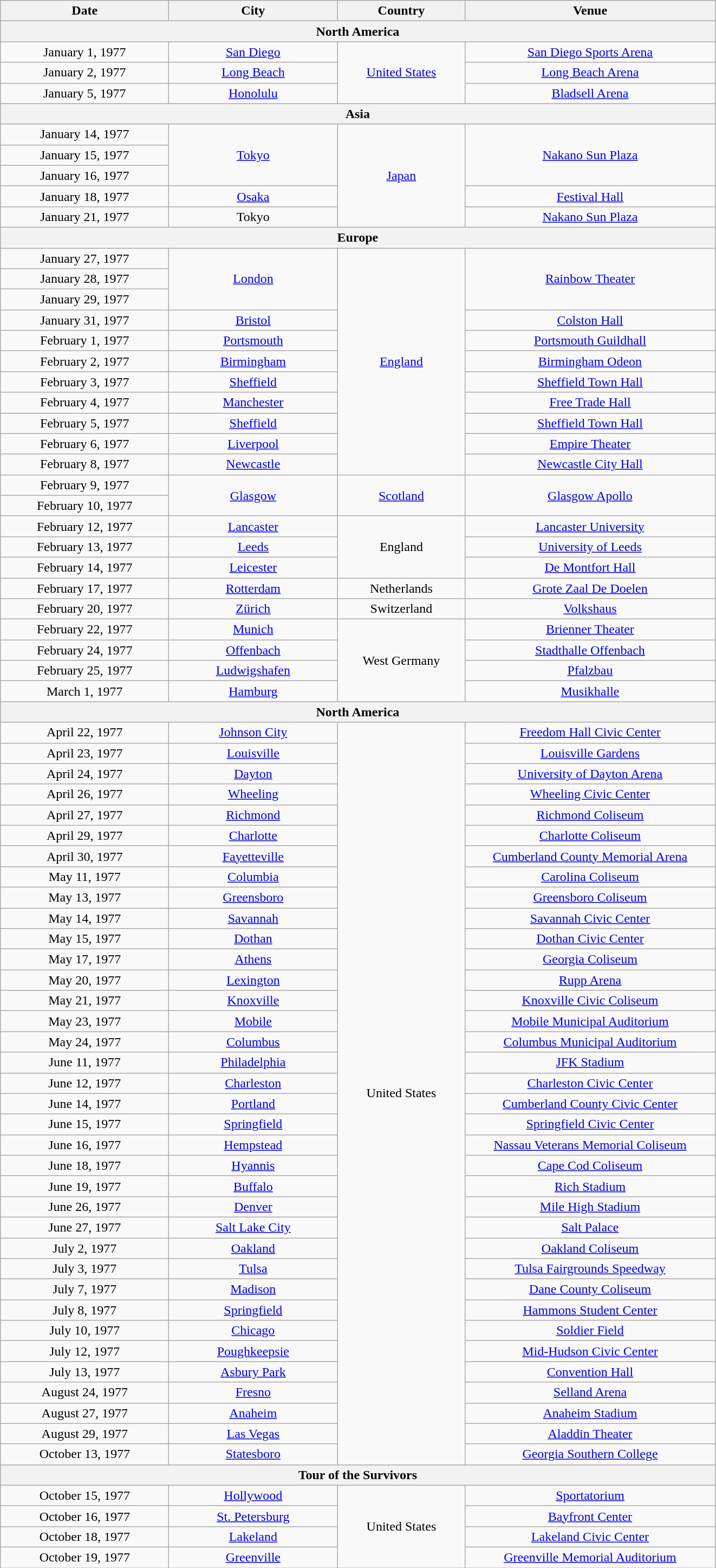<table class="wikitable" style="text-align:center;">
<tr>
<th style="width:200px;">Date</th>
<th style="width:200px;">City</th>
<th style="width:150px;">Country</th>
<th style="width:300px;">Venue</th>
</tr>
<tr>
<th colspan="4">North America</th>
</tr>
<tr>
<td>January 1, 1977</td>
<td><a href='#'>San Diego</a></td>
<td rowspan="3"><a href='#'>United States</a></td>
<td><a href='#'>San Diego Sports Arena</a></td>
</tr>
<tr>
<td>January 2, 1977</td>
<td><a href='#'>Long Beach</a></td>
<td><a href='#'>Long Beach Arena</a></td>
</tr>
<tr>
<td>January 5, 1977</td>
<td><a href='#'>Honolulu</a></td>
<td><a href='#'>Bladsell Arena</a></td>
</tr>
<tr>
<th colspan="4">Asia</th>
</tr>
<tr>
<td>January 14, 1977</td>
<td rowspan="3"><a href='#'>Tokyo</a></td>
<td rowspan="5"><a href='#'>Japan</a></td>
<td rowspan="3"><a href='#'>Nakano Sun Plaza</a></td>
</tr>
<tr>
<td>January 15, 1977</td>
</tr>
<tr>
<td>January 16, 1977</td>
</tr>
<tr>
<td>January 18, 1977</td>
<td><a href='#'>Osaka</a></td>
<td><a href='#'>Festival Hall</a></td>
</tr>
<tr>
<td>January 21, 1977</td>
<td>Tokyo</td>
<td><a href='#'>Nakano Sun Plaza</a></td>
</tr>
<tr>
<th colspan="4">Europe</th>
</tr>
<tr>
<td>January 27, 1977</td>
<td rowspan="3"><a href='#'>London</a></td>
<td rowspan="11"><a href='#'>England</a></td>
<td rowspan="3"><a href='#'>Rainbow Theater</a></td>
</tr>
<tr>
<td>January 28, 1977</td>
</tr>
<tr>
<td>January 29, 1977</td>
</tr>
<tr>
<td>January 31, 1977</td>
<td><a href='#'>Bristol</a></td>
<td><a href='#'>Colston Hall</a></td>
</tr>
<tr>
<td>February 1, 1977</td>
<td><a href='#'>Portsmouth</a></td>
<td><a href='#'>Portsmouth Guildhall</a></td>
</tr>
<tr>
<td>February 2, 1977</td>
<td><a href='#'>Birmingham</a></td>
<td><a href='#'>Birmingham Odeon</a></td>
</tr>
<tr>
<td>February 3, 1977</td>
<td><a href='#'>Sheffield</a></td>
<td><a href='#'>Sheffield Town Hall</a></td>
</tr>
<tr>
<td>February 4, 1977</td>
<td><a href='#'>Manchester</a></td>
<td><a href='#'>Free Trade Hall</a></td>
</tr>
<tr>
<td>February 5, 1977</td>
<td><a href='#'>Sheffield</a></td>
<td><a href='#'>Sheffield Town Hall</a></td>
</tr>
<tr>
<td>February 6, 1977</td>
<td><a href='#'>Liverpool</a></td>
<td><a href='#'>Empire Theater</a></td>
</tr>
<tr>
<td>February 8, 1977</td>
<td><a href='#'>Newcastle</a></td>
<td><a href='#'>Newcastle City Hall</a></td>
</tr>
<tr>
<td>February 9, 1977</td>
<td rowspan="2"><a href='#'>Glasgow</a></td>
<td rowspan="2"><a href='#'>Scotland</a></td>
<td rowspan="2"><a href='#'>Glasgow Apollo</a></td>
</tr>
<tr>
<td>February 10, 1977</td>
</tr>
<tr>
<td>February 12, 1977</td>
<td><a href='#'>Lancaster</a></td>
<td rowspan="3">England</td>
<td><a href='#'>Lancaster University</a></td>
</tr>
<tr>
<td>February 13, 1977</td>
<td><a href='#'>Leeds</a></td>
<td><a href='#'>University of Leeds</a></td>
</tr>
<tr>
<td>February 14, 1977</td>
<td><a href='#'>Leicester</a></td>
<td><a href='#'>De Montfort Hall</a></td>
</tr>
<tr>
<td>February 17, 1977</td>
<td><a href='#'>Rotterdam</a></td>
<td>Netherlands</td>
<td><a href='#'>Grote Zaal De Doelen</a></td>
</tr>
<tr>
<td>February 20, 1977</td>
<td><a href='#'>Zürich</a></td>
<td>Switzerland</td>
<td><a href='#'>Volkshaus</a></td>
</tr>
<tr>
<td>February 22, 1977</td>
<td><a href='#'>Munich</a></td>
<td rowspan="4">West Germany</td>
<td><a href='#'>Brienner Theater</a></td>
</tr>
<tr>
<td>February 24, 1977</td>
<td><a href='#'>Offenbach</a></td>
<td><a href='#'>Stadthalle Offenbach</a></td>
</tr>
<tr>
<td>February 25, 1977</td>
<td><a href='#'>Ludwigshafen</a></td>
<td><a href='#'>Pfalzbau</a></td>
</tr>
<tr>
<td>March 1, 1977</td>
<td><a href='#'>Hamburg</a></td>
<td><a href='#'>Musikhalle</a></td>
</tr>
<tr>
<th colspan="4">North America</th>
</tr>
<tr>
<td>April 22, 1977</td>
<td><a href='#'>Johnson City</a></td>
<td rowspan="36">United States</td>
<td><a href='#'>Freedom Hall Civic Center</a></td>
</tr>
<tr>
<td>April 23, 1977</td>
<td><a href='#'>Louisville</a></td>
<td><a href='#'>Louisville Gardens</a></td>
</tr>
<tr>
<td>April 24, 1977</td>
<td><a href='#'>Dayton</a></td>
<td><a href='#'>University of Dayton Arena</a></td>
</tr>
<tr>
<td>April 26, 1977</td>
<td><a href='#'>Wheeling</a></td>
<td><a href='#'>Wheeling Civic Center</a></td>
</tr>
<tr>
<td>April 27, 1977</td>
<td><a href='#'>Richmond</a></td>
<td><a href='#'>Richmond Coliseum</a></td>
</tr>
<tr>
<td>April 29, 1977</td>
<td><a href='#'>Charlotte</a></td>
<td><a href='#'>Charlotte Coliseum</a></td>
</tr>
<tr>
<td>April 30, 1977</td>
<td><a href='#'>Fayetteville</a></td>
<td><a href='#'>Cumberland County Memorial Arena</a></td>
</tr>
<tr>
<td>May 11, 1977</td>
<td><a href='#'>Columbia</a></td>
<td><a href='#'>Carolina Coliseum</a></td>
</tr>
<tr>
<td>May 13, 1977</td>
<td><a href='#'>Greensboro</a></td>
<td><a href='#'>Greensboro Coliseum</a></td>
</tr>
<tr>
<td>May 14, 1977</td>
<td><a href='#'>Savannah</a></td>
<td><a href='#'>Savannah Civic Center</a></td>
</tr>
<tr>
<td>May 15, 1977</td>
<td><a href='#'>Dothan</a></td>
<td><a href='#'>Dothan Civic Center</a></td>
</tr>
<tr>
<td>May 17, 1977</td>
<td><a href='#'>Athens</a></td>
<td><a href='#'>Georgia Coliseum</a></td>
</tr>
<tr>
<td>May 20, 1977</td>
<td><a href='#'>Lexington</a></td>
<td><a href='#'>Rupp Arena</a></td>
</tr>
<tr>
<td>May 21, 1977</td>
<td><a href='#'>Knoxville</a></td>
<td><a href='#'>Knoxville Civic Coliseum</a></td>
</tr>
<tr>
<td>May 23, 1977</td>
<td><a href='#'>Mobile</a></td>
<td><a href='#'>Mobile Municipal Auditorium</a></td>
</tr>
<tr>
<td>May 24, 1977</td>
<td><a href='#'>Columbus</a></td>
<td><a href='#'>Columbus Municipal Auditorium</a></td>
</tr>
<tr>
<td>June 11, 1977</td>
<td><a href='#'>Philadelphia</a></td>
<td><a href='#'>JFK Stadium</a></td>
</tr>
<tr>
<td>June 12, 1977</td>
<td><a href='#'>Charleston</a></td>
<td><a href='#'>Charleston Civic Center</a></td>
</tr>
<tr>
<td>June 14, 1977</td>
<td><a href='#'>Portland</a></td>
<td><a href='#'>Cumberland County Civic Center</a></td>
</tr>
<tr>
<td>June 15, 1977</td>
<td><a href='#'>Springfield</a></td>
<td><a href='#'>Springfield Civic Center</a></td>
</tr>
<tr>
<td>June 16, 1977</td>
<td><a href='#'>Hempstead</a></td>
<td><a href='#'>Nassau Veterans Memorial Coliseum</a></td>
</tr>
<tr>
<td>June 18, 1977</td>
<td><a href='#'>Hyannis</a></td>
<td><a href='#'>Cape Cod Coliseum</a></td>
</tr>
<tr>
<td>June 19, 1977</td>
<td><a href='#'>Buffalo</a></td>
<td><a href='#'>Rich Stadium</a></td>
</tr>
<tr>
<td>June 26, 1977</td>
<td><a href='#'>Denver</a></td>
<td><a href='#'>Mile High Stadium</a></td>
</tr>
<tr>
<td>June 27, 1977</td>
<td><a href='#'>Salt Lake City</a></td>
<td><a href='#'>Salt Palace</a></td>
</tr>
<tr>
<td>July 2, 1977</td>
<td><a href='#'>Oakland</a></td>
<td><a href='#'>Oakland Coliseum</a></td>
</tr>
<tr>
<td>July 3, 1977</td>
<td><a href='#'>Tulsa</a></td>
<td><a href='#'>Tulsa Fairgrounds Speedway</a></td>
</tr>
<tr>
<td>July 7, 1977</td>
<td><a href='#'>Madison</a></td>
<td><a href='#'>Dane County Coliseum</a></td>
</tr>
<tr>
<td>July 8, 1977</td>
<td><a href='#'>Springfield</a></td>
<td><a href='#'>Hammons Student Center</a></td>
</tr>
<tr>
<td>July 10, 1977</td>
<td><a href='#'>Chicago</a></td>
<td><a href='#'>Soldier Field</a></td>
</tr>
<tr>
<td>July 12, 1977</td>
<td><a href='#'>Poughkeepsie</a></td>
<td><a href='#'>Mid-Hudson Civic Center</a></td>
</tr>
<tr>
<td>July 13, 1977</td>
<td><a href='#'>Asbury Park</a></td>
<td><a href='#'>Convention Hall</a></td>
</tr>
<tr>
<td>August 24, 1977</td>
<td><a href='#'>Fresno</a></td>
<td><a href='#'>Selland Arena</a></td>
</tr>
<tr>
<td>August 27, 1977</td>
<td><a href='#'>Anaheim</a></td>
<td><a href='#'>Anaheim Stadium</a></td>
</tr>
<tr>
<td>August 29, 1977</td>
<td><a href='#'>Las Vegas</a></td>
<td><a href='#'>Aladdin Theater</a></td>
</tr>
<tr>
<td>October 13, 1977</td>
<td><a href='#'>Statesboro</a></td>
<td><a href='#'>Georgia Southern College</a></td>
</tr>
<tr>
<th colspan="4">Tour of the Survivors</th>
</tr>
<tr>
<td>October 15, 1977</td>
<td><a href='#'>Hollywood</a></td>
<td rowspan=4">United States</td>
<td><a href='#'>Sportatorium</a></td>
</tr>
<tr>
<td>October 16, 1977</td>
<td><a href='#'>St. Petersburg</a></td>
<td><a href='#'>Bayfront Center</a></td>
</tr>
<tr>
<td>October 18, 1977</td>
<td><a href='#'>Lakeland</a></td>
<td><a href='#'>Lakeland Civic Center</a></td>
</tr>
<tr>
<td>October 19, 1977</td>
<td><a href='#'>Greenville</a></td>
<td><a href='#'>Greenville Memorial Auditorium</a></td>
</tr>
</table>
